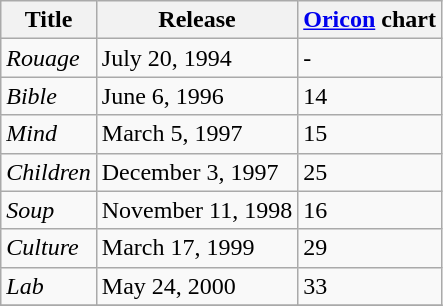<table class="wikitable">
<tr>
<th>Title</th>
<th>Release</th>
<th><a href='#'>Oricon</a> chart</th>
</tr>
<tr>
<td><em>Rouage</em></td>
<td>July 20, 1994</td>
<td>-</td>
</tr>
<tr>
<td><em>Bible</em></td>
<td>June 6, 1996</td>
<td>14</td>
</tr>
<tr>
<td><em> Mind</em></td>
<td>March 5, 1997</td>
<td>15</td>
</tr>
<tr>
<td><em>Children</em></td>
<td>December 3, 1997</td>
<td>25</td>
</tr>
<tr>
<td><em>Soup</em></td>
<td>November 11, 1998</td>
<td>16</td>
</tr>
<tr>
<td><em>Culture</em></td>
<td>March 17, 1999</td>
<td>29</td>
</tr>
<tr>
<td><em>Lab</em></td>
<td>May 24, 2000</td>
<td>33</td>
</tr>
<tr>
</tr>
</table>
